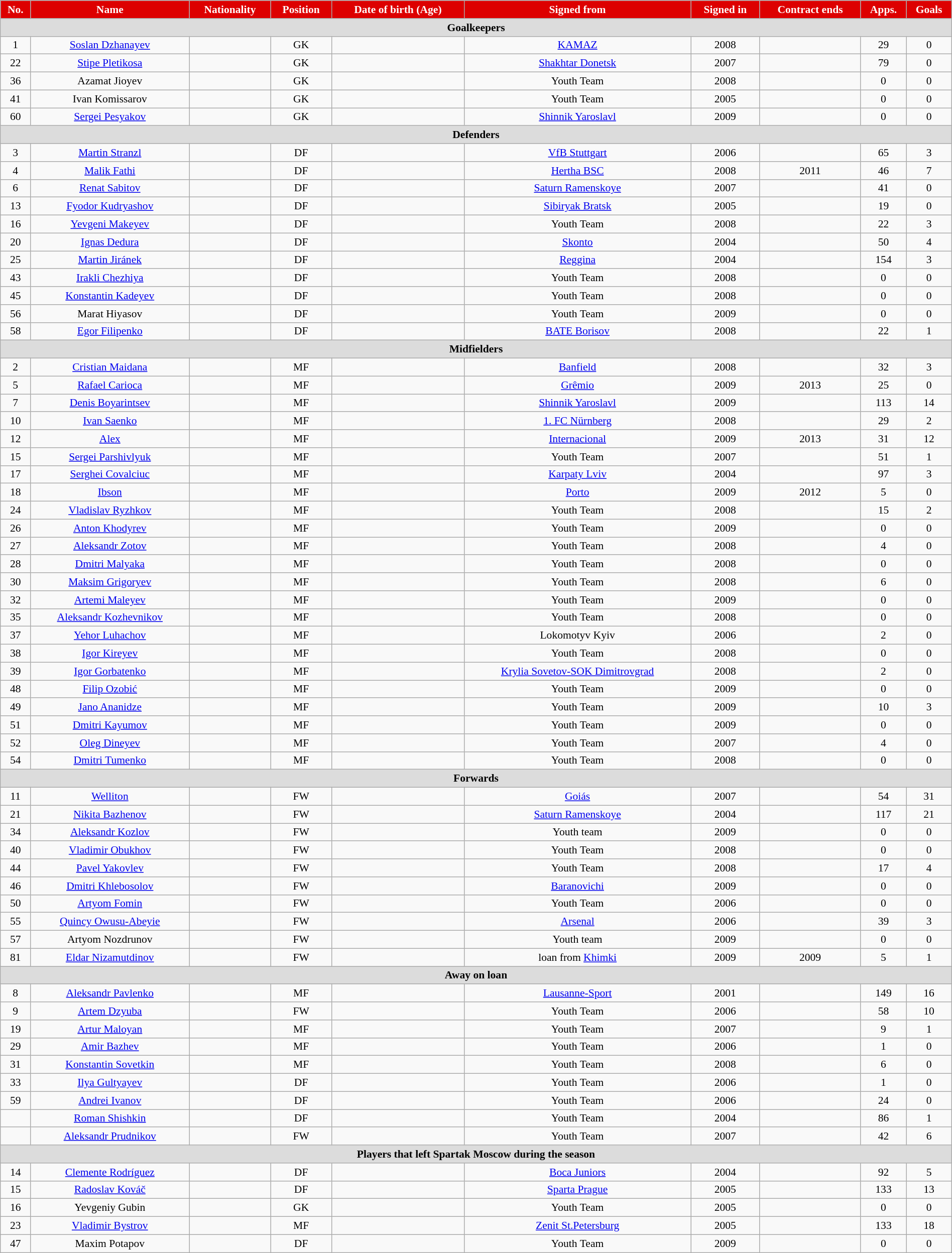<table class="wikitable"  style="text-align:center; font-size:90%; width:100%;">
<tr>
<th style="background:#DD0000; color:white; text-align:center;">No.</th>
<th style="background:#DD0000; color:white; text-align:center;">Name</th>
<th style="background:#DD0000; color:white; text-align:center;">Nationality</th>
<th style="background:#DD0000; color:white; text-align:center;">Position</th>
<th style="background:#DD0000; color:white; text-align:center;">Date of birth (Age)</th>
<th style="background:#DD0000; color:white; text-align:center;">Signed from</th>
<th style="background:#DD0000; color:white; text-align:center;">Signed in</th>
<th style="background:#DD0000; color:white; text-align:center;">Contract ends</th>
<th style="background:#DD0000; color:white; text-align:center;">Apps.</th>
<th style="background:#DD0000; color:white; text-align:center;">Goals</th>
</tr>
<tr>
<th colspan="11"  style="background:#dcdcdc; text-align:center;">Goalkeepers</th>
</tr>
<tr>
<td>1</td>
<td><a href='#'>Soslan Dzhanayev</a></td>
<td></td>
<td>GK</td>
<td></td>
<td><a href='#'>KAMAZ</a></td>
<td>2008</td>
<td></td>
<td>29</td>
<td>0</td>
</tr>
<tr>
<td>22</td>
<td><a href='#'>Stipe Pletikosa</a></td>
<td></td>
<td>GK</td>
<td></td>
<td><a href='#'>Shakhtar Donetsk</a></td>
<td>2007</td>
<td></td>
<td>79</td>
<td>0</td>
</tr>
<tr>
<td>36</td>
<td>Azamat Jioyev</td>
<td></td>
<td>GK</td>
<td></td>
<td>Youth Team</td>
<td>2008</td>
<td></td>
<td>0</td>
<td>0</td>
</tr>
<tr>
<td>41</td>
<td>Ivan Komissarov</td>
<td></td>
<td>GK</td>
<td></td>
<td>Youth Team</td>
<td>2005</td>
<td></td>
<td>0</td>
<td>0</td>
</tr>
<tr>
<td>60</td>
<td><a href='#'>Sergei Pesyakov</a></td>
<td></td>
<td>GK</td>
<td></td>
<td><a href='#'>Shinnik Yaroslavl</a></td>
<td>2009</td>
<td></td>
<td>0</td>
<td>0</td>
</tr>
<tr>
<th colspan="11"  style="background:#dcdcdc; text-align:center;">Defenders</th>
</tr>
<tr>
<td>3</td>
<td><a href='#'>Martin Stranzl</a></td>
<td></td>
<td>DF</td>
<td></td>
<td><a href='#'>VfB Stuttgart</a></td>
<td>2006</td>
<td></td>
<td>65</td>
<td>3</td>
</tr>
<tr>
<td>4</td>
<td><a href='#'>Malik Fathi</a></td>
<td></td>
<td>DF</td>
<td></td>
<td><a href='#'>Hertha BSC</a></td>
<td>2008</td>
<td>2011</td>
<td>46</td>
<td>7</td>
</tr>
<tr>
<td>6</td>
<td><a href='#'>Renat Sabitov</a></td>
<td></td>
<td>DF</td>
<td></td>
<td><a href='#'>Saturn Ramenskoye</a></td>
<td>2007</td>
<td></td>
<td>41</td>
<td>0</td>
</tr>
<tr>
<td>13</td>
<td><a href='#'>Fyodor Kudryashov</a></td>
<td></td>
<td>DF</td>
<td></td>
<td><a href='#'>Sibiryak Bratsk</a></td>
<td>2005</td>
<td></td>
<td>19</td>
<td>0</td>
</tr>
<tr>
<td>16</td>
<td><a href='#'>Yevgeni Makeyev</a></td>
<td></td>
<td>DF</td>
<td></td>
<td>Youth Team</td>
<td>2008</td>
<td></td>
<td>22</td>
<td>3</td>
</tr>
<tr>
<td>20</td>
<td><a href='#'>Ignas Dedura</a></td>
<td></td>
<td>DF</td>
<td></td>
<td><a href='#'>Skonto</a></td>
<td>2004</td>
<td></td>
<td>50</td>
<td>4</td>
</tr>
<tr>
<td>25</td>
<td><a href='#'>Martin Jiránek</a></td>
<td></td>
<td>DF</td>
<td></td>
<td><a href='#'>Reggina</a></td>
<td>2004</td>
<td></td>
<td>154</td>
<td>3</td>
</tr>
<tr>
<td>43</td>
<td><a href='#'>Irakli Chezhiya</a></td>
<td></td>
<td>DF</td>
<td></td>
<td>Youth Team</td>
<td>2008</td>
<td></td>
<td>0</td>
<td>0</td>
</tr>
<tr>
<td>45</td>
<td><a href='#'>Konstantin Kadeyev</a></td>
<td></td>
<td>DF</td>
<td></td>
<td>Youth Team</td>
<td>2008</td>
<td></td>
<td>0</td>
<td>0</td>
</tr>
<tr>
<td>56</td>
<td>Marat Hiyasov</td>
<td></td>
<td>DF</td>
<td></td>
<td>Youth Team</td>
<td>2009</td>
<td></td>
<td>0</td>
<td>0</td>
</tr>
<tr>
<td>58</td>
<td><a href='#'>Egor Filipenko</a></td>
<td></td>
<td>DF</td>
<td></td>
<td><a href='#'>BATE Borisov</a></td>
<td>2008</td>
<td></td>
<td>22</td>
<td>1</td>
</tr>
<tr>
<th colspan="11"  style="background:#dcdcdc; text-align:center;">Midfielders</th>
</tr>
<tr>
<td>2</td>
<td><a href='#'>Cristian Maidana</a></td>
<td></td>
<td>MF</td>
<td></td>
<td><a href='#'>Banfield</a></td>
<td>2008</td>
<td></td>
<td>32</td>
<td>3</td>
</tr>
<tr>
<td>5</td>
<td><a href='#'>Rafael Carioca</a></td>
<td></td>
<td>MF</td>
<td></td>
<td><a href='#'>Grêmio</a></td>
<td>2009</td>
<td>2013</td>
<td>25</td>
<td>0</td>
</tr>
<tr>
<td>7</td>
<td><a href='#'>Denis Boyarintsev</a></td>
<td></td>
<td>MF</td>
<td></td>
<td><a href='#'>Shinnik Yaroslavl</a></td>
<td>2009</td>
<td></td>
<td>113</td>
<td>14</td>
</tr>
<tr>
<td>10</td>
<td><a href='#'>Ivan Saenko</a></td>
<td></td>
<td>MF</td>
<td></td>
<td><a href='#'>1. FC Nürnberg</a></td>
<td>2008</td>
<td></td>
<td>29</td>
<td>2</td>
</tr>
<tr>
<td>12</td>
<td><a href='#'>Alex</a></td>
<td></td>
<td>MF</td>
<td></td>
<td><a href='#'>Internacional</a></td>
<td>2009</td>
<td>2013</td>
<td>31</td>
<td>12</td>
</tr>
<tr>
<td>15</td>
<td><a href='#'>Sergei Parshivlyuk</a></td>
<td></td>
<td>MF</td>
<td></td>
<td>Youth Team</td>
<td>2007</td>
<td></td>
<td>51</td>
<td>1</td>
</tr>
<tr>
<td>17</td>
<td><a href='#'>Serghei Covalciuc</a></td>
<td></td>
<td>MF</td>
<td></td>
<td><a href='#'>Karpaty Lviv</a></td>
<td>2004</td>
<td></td>
<td>97</td>
<td>3</td>
</tr>
<tr>
<td>18</td>
<td><a href='#'>Ibson</a></td>
<td></td>
<td>MF</td>
<td></td>
<td><a href='#'>Porto</a></td>
<td>2009</td>
<td>2012</td>
<td>5</td>
<td>0</td>
</tr>
<tr>
<td>24</td>
<td><a href='#'>Vladislav Ryzhkov</a></td>
<td></td>
<td>MF</td>
<td></td>
<td>Youth Team</td>
<td>2008</td>
<td></td>
<td>15</td>
<td>2</td>
</tr>
<tr>
<td>26</td>
<td><a href='#'>Anton Khodyrev</a></td>
<td></td>
<td>MF</td>
<td></td>
<td>Youth Team</td>
<td>2009</td>
<td></td>
<td>0</td>
<td>0</td>
</tr>
<tr>
<td>27</td>
<td><a href='#'>Aleksandr Zotov</a></td>
<td></td>
<td>MF</td>
<td></td>
<td>Youth Team</td>
<td>2008</td>
<td></td>
<td>4</td>
<td>0</td>
</tr>
<tr>
<td>28</td>
<td><a href='#'>Dmitri Malyaka</a></td>
<td></td>
<td>MF</td>
<td></td>
<td>Youth Team</td>
<td>2008</td>
<td></td>
<td>0</td>
<td>0</td>
</tr>
<tr>
<td>30</td>
<td><a href='#'>Maksim Grigoryev</a></td>
<td></td>
<td>MF</td>
<td></td>
<td>Youth Team</td>
<td>2008</td>
<td></td>
<td>6</td>
<td>0</td>
</tr>
<tr>
<td>32</td>
<td><a href='#'>Artemi Maleyev</a></td>
<td></td>
<td>MF</td>
<td></td>
<td>Youth Team</td>
<td>2009</td>
<td></td>
<td>0</td>
<td>0</td>
</tr>
<tr>
<td>35</td>
<td><a href='#'>Aleksandr Kozhevnikov</a></td>
<td></td>
<td>MF</td>
<td></td>
<td>Youth Team</td>
<td>2008</td>
<td></td>
<td>0</td>
<td>0</td>
</tr>
<tr>
<td>37</td>
<td><a href='#'>Yehor Luhachov</a></td>
<td></td>
<td>MF</td>
<td></td>
<td>Lokomotyv Kyiv</td>
<td>2006</td>
<td></td>
<td>2</td>
<td>0</td>
</tr>
<tr>
<td>38</td>
<td><a href='#'>Igor Kireyev</a></td>
<td></td>
<td>MF</td>
<td></td>
<td>Youth Team</td>
<td>2008</td>
<td></td>
<td>0</td>
<td>0</td>
</tr>
<tr>
<td>39</td>
<td><a href='#'>Igor Gorbatenko</a></td>
<td></td>
<td>MF</td>
<td></td>
<td><a href='#'>Krylia Sovetov-SOK Dimitrovgrad</a></td>
<td>2008</td>
<td></td>
<td>2</td>
<td>0</td>
</tr>
<tr>
<td>48</td>
<td><a href='#'>Filip Ozobić</a></td>
<td></td>
<td>MF</td>
<td></td>
<td>Youth Team</td>
<td>2009</td>
<td></td>
<td>0</td>
<td>0</td>
</tr>
<tr>
<td>49</td>
<td><a href='#'>Jano Ananidze</a></td>
<td></td>
<td>MF</td>
<td></td>
<td>Youth Team</td>
<td>2009</td>
<td></td>
<td>10</td>
<td>3</td>
</tr>
<tr>
<td>51</td>
<td><a href='#'>Dmitri Kayumov</a></td>
<td></td>
<td>MF</td>
<td></td>
<td>Youth Team</td>
<td>2009</td>
<td></td>
<td>0</td>
<td>0</td>
</tr>
<tr>
<td>52</td>
<td><a href='#'>Oleg Dineyev</a></td>
<td></td>
<td>MF</td>
<td></td>
<td>Youth Team</td>
<td>2007</td>
<td></td>
<td>4</td>
<td>0</td>
</tr>
<tr>
<td>54</td>
<td><a href='#'>Dmitri Tumenko</a></td>
<td></td>
<td>MF</td>
<td></td>
<td>Youth Team</td>
<td>2008</td>
<td></td>
<td>0</td>
<td>0</td>
</tr>
<tr>
<th colspan="11"  style="background:#dcdcdc; text-align:center;">Forwards</th>
</tr>
<tr>
<td>11</td>
<td><a href='#'>Welliton</a></td>
<td></td>
<td>FW</td>
<td></td>
<td><a href='#'>Goiás</a></td>
<td>2007</td>
<td></td>
<td>54</td>
<td>31</td>
</tr>
<tr>
<td>21</td>
<td><a href='#'>Nikita Bazhenov</a></td>
<td></td>
<td>FW</td>
<td></td>
<td><a href='#'>Saturn Ramenskoye</a></td>
<td>2004</td>
<td></td>
<td>117</td>
<td>21</td>
</tr>
<tr>
<td>34</td>
<td><a href='#'>Aleksandr Kozlov</a></td>
<td></td>
<td>FW</td>
<td></td>
<td>Youth team</td>
<td>2009</td>
<td></td>
<td>0</td>
<td>0</td>
</tr>
<tr>
<td>40</td>
<td><a href='#'>Vladimir Obukhov</a></td>
<td></td>
<td>FW</td>
<td></td>
<td>Youth Team</td>
<td>2008</td>
<td></td>
<td>0</td>
<td>0</td>
</tr>
<tr>
<td>44</td>
<td><a href='#'>Pavel Yakovlev</a></td>
<td></td>
<td>FW</td>
<td></td>
<td>Youth Team</td>
<td>2008</td>
<td></td>
<td>17</td>
<td>4</td>
</tr>
<tr>
<td>46</td>
<td><a href='#'>Dmitri Khlebosolov</a></td>
<td></td>
<td>FW</td>
<td></td>
<td><a href='#'>Baranovichi</a></td>
<td>2009</td>
<td></td>
<td>0</td>
<td>0</td>
</tr>
<tr>
<td>50</td>
<td><a href='#'>Artyom Fomin</a></td>
<td></td>
<td>FW</td>
<td></td>
<td>Youth Team</td>
<td>2006</td>
<td></td>
<td>0</td>
<td>0</td>
</tr>
<tr>
<td>55</td>
<td><a href='#'>Quincy Owusu-Abeyie</a></td>
<td></td>
<td>FW</td>
<td></td>
<td><a href='#'>Arsenal</a></td>
<td>2006</td>
<td></td>
<td>39</td>
<td>3</td>
</tr>
<tr>
<td>57</td>
<td>Artyom Nozdrunov</td>
<td></td>
<td>FW</td>
<td></td>
<td>Youth team</td>
<td>2009</td>
<td></td>
<td>0</td>
<td>0</td>
</tr>
<tr>
<td>81</td>
<td><a href='#'>Eldar Nizamutdinov</a></td>
<td></td>
<td>FW</td>
<td></td>
<td>loan from <a href='#'>Khimki</a></td>
<td>2009</td>
<td>2009</td>
<td>5</td>
<td>1</td>
</tr>
<tr>
<th colspan="11"  style="background:#dcdcdc; text-align:center;">Away on loan</th>
</tr>
<tr>
<td>8</td>
<td><a href='#'>Aleksandr Pavlenko</a></td>
<td></td>
<td>MF</td>
<td></td>
<td><a href='#'>Lausanne-Sport</a></td>
<td>2001</td>
<td></td>
<td>149</td>
<td>16</td>
</tr>
<tr>
<td>9</td>
<td><a href='#'>Artem Dzyuba</a></td>
<td></td>
<td>FW</td>
<td></td>
<td>Youth Team</td>
<td>2006</td>
<td></td>
<td>58</td>
<td>10</td>
</tr>
<tr>
<td>19</td>
<td><a href='#'>Artur Maloyan</a></td>
<td></td>
<td>MF</td>
<td></td>
<td>Youth Team</td>
<td>2007</td>
<td></td>
<td>9</td>
<td>1</td>
</tr>
<tr>
<td>29</td>
<td><a href='#'>Amir Bazhev</a></td>
<td></td>
<td>MF</td>
<td></td>
<td>Youth Team</td>
<td>2006</td>
<td></td>
<td>1</td>
<td>0</td>
</tr>
<tr>
<td>31</td>
<td><a href='#'>Konstantin Sovetkin</a></td>
<td></td>
<td>MF</td>
<td></td>
<td>Youth Team</td>
<td>2008</td>
<td></td>
<td>6</td>
<td>0</td>
</tr>
<tr>
<td>33</td>
<td><a href='#'>Ilya Gultyayev</a></td>
<td></td>
<td>DF</td>
<td></td>
<td>Youth Team</td>
<td>2006</td>
<td></td>
<td>1</td>
<td>0</td>
</tr>
<tr>
<td>59</td>
<td><a href='#'>Andrei Ivanov</a></td>
<td></td>
<td>DF</td>
<td></td>
<td>Youth Team</td>
<td>2006</td>
<td></td>
<td>24</td>
<td>0</td>
</tr>
<tr>
<td></td>
<td><a href='#'>Roman Shishkin</a></td>
<td></td>
<td>DF</td>
<td></td>
<td>Youth Team</td>
<td>2004</td>
<td></td>
<td>86</td>
<td>1</td>
</tr>
<tr>
<td></td>
<td><a href='#'>Aleksandr Prudnikov</a></td>
<td></td>
<td>FW</td>
<td></td>
<td>Youth Team</td>
<td>2007</td>
<td></td>
<td>42</td>
<td>6</td>
</tr>
<tr>
<th colspan="11"  style="background:#dcdcdc; text-align:center;">Players that left Spartak Moscow during the season</th>
</tr>
<tr>
<td>14</td>
<td><a href='#'>Clemente Rodríguez</a></td>
<td></td>
<td>DF</td>
<td></td>
<td><a href='#'>Boca Juniors</a></td>
<td>2004</td>
<td></td>
<td>92</td>
<td>5</td>
</tr>
<tr>
<td>15</td>
<td><a href='#'>Radoslav Kováč</a></td>
<td></td>
<td>DF</td>
<td></td>
<td><a href='#'>Sparta Prague</a></td>
<td>2005</td>
<td></td>
<td>133</td>
<td>13</td>
</tr>
<tr>
<td>16</td>
<td>Yevgeniy Gubin</td>
<td></td>
<td>GK</td>
<td></td>
<td>Youth Team</td>
<td>2005</td>
<td></td>
<td>0</td>
<td>0</td>
</tr>
<tr>
<td>23</td>
<td><a href='#'>Vladimir Bystrov</a></td>
<td></td>
<td>MF</td>
<td></td>
<td><a href='#'>Zenit St.Petersburg</a></td>
<td>2005</td>
<td></td>
<td>133</td>
<td>18</td>
</tr>
<tr>
<td>47</td>
<td>Maxim Potapov</td>
<td></td>
<td>DF</td>
<td></td>
<td>Youth Team</td>
<td>2009</td>
<td></td>
<td>0</td>
<td>0</td>
</tr>
</table>
